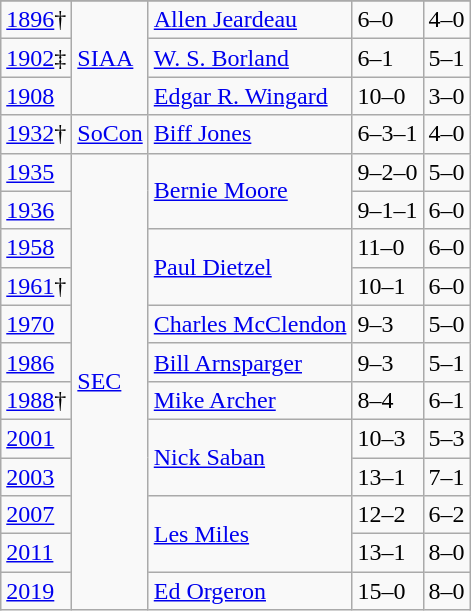<table class="wikitable">
<tr>
</tr>
<tr>
<td><a href='#'>1896</a>†</td>
<td rowspan="3"><a href='#'>SIAA</a></td>
<td><a href='#'>Allen Jeardeau</a></td>
<td>6–0</td>
<td>4–0</td>
</tr>
<tr>
<td><a href='#'>1902</a>‡</td>
<td><a href='#'>W. S. Borland</a></td>
<td>6–1</td>
<td>5–1 </td>
</tr>
<tr>
<td><a href='#'>1908</a></td>
<td><a href='#'>Edgar R. Wingard</a></td>
<td>10–0</td>
<td>3–0</td>
</tr>
<tr>
<td><a href='#'>1932</a>†</td>
<td><a href='#'>SoCon</a></td>
<td><a href='#'>Biff Jones</a></td>
<td>6–3–1</td>
<td>4–0</td>
</tr>
<tr>
<td><a href='#'>1935</a></td>
<td rowspan="12"><a href='#'>SEC</a></td>
<td rowspan="2"><a href='#'>Bernie Moore</a></td>
<td>9–2–0</td>
<td>5–0</td>
</tr>
<tr>
<td><a href='#'>1936</a></td>
<td>9–1–1</td>
<td>6–0</td>
</tr>
<tr>
<td><a href='#'>1958</a></td>
<td rowspan="2"><a href='#'>Paul Dietzel</a></td>
<td>11–0</td>
<td>6–0</td>
</tr>
<tr>
<td><a href='#'>1961</a>†</td>
<td>10–1</td>
<td>6–0</td>
</tr>
<tr>
<td><a href='#'>1970</a></td>
<td><a href='#'>Charles McClendon</a></td>
<td>9–3</td>
<td>5–0</td>
</tr>
<tr>
<td><a href='#'>1986</a></td>
<td><a href='#'>Bill Arnsparger</a></td>
<td>9–3</td>
<td>5–1</td>
</tr>
<tr>
<td><a href='#'>1988</a>†</td>
<td><a href='#'>Mike Archer</a></td>
<td>8–4</td>
<td>6–1</td>
</tr>
<tr>
<td><a href='#'>2001</a></td>
<td rowspan="2"><a href='#'>Nick Saban</a></td>
<td>10–3</td>
<td>5–3</td>
</tr>
<tr>
<td><a href='#'>2003</a></td>
<td>13–1</td>
<td>7–1</td>
</tr>
<tr>
<td><a href='#'>2007</a></td>
<td rowspan="2"><a href='#'>Les Miles</a></td>
<td>12–2</td>
<td>6–2</td>
</tr>
<tr>
<td><a href='#'>2011</a></td>
<td>13–1</td>
<td>8–0</td>
</tr>
<tr>
<td><a href='#'>2019</a></td>
<td><a href='#'>Ed Orgeron</a></td>
<td>15–0</td>
<td>8–0</td>
</tr>
</table>
